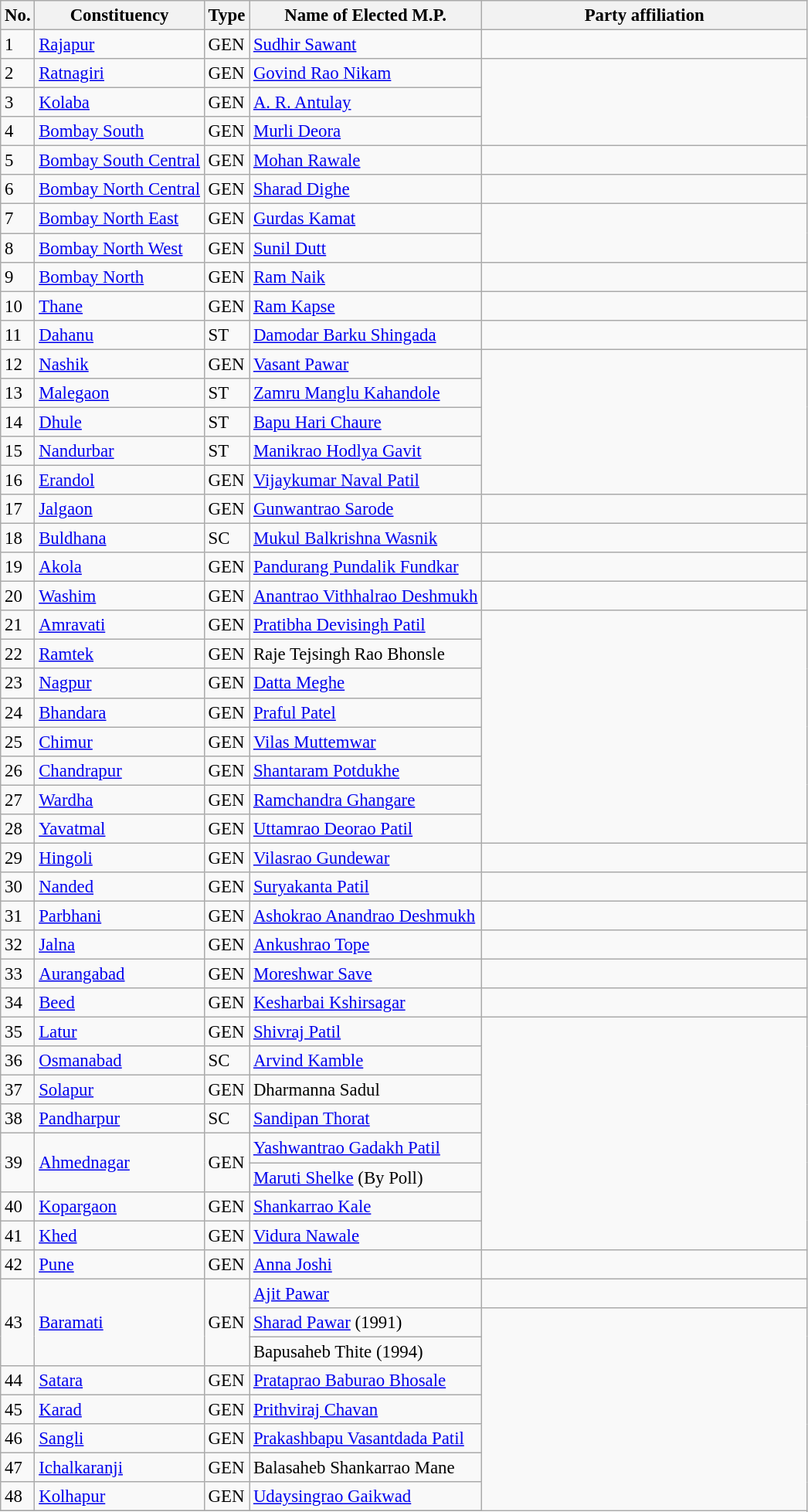<table class="wikitable" style="font-size:95%;">
<tr>
<th>No.</th>
<th>Constituency</th>
<th>Type</th>
<th>Name of Elected M.P.</th>
<th colspan="2" style="width:18em">Party affiliation</th>
</tr>
<tr>
<td>1</td>
<td><a href='#'>Rajapur</a></td>
<td>GEN</td>
<td><a href='#'>Sudhir Sawant</a></td>
<td></td>
</tr>
<tr>
<td>2</td>
<td><a href='#'>Ratnagiri</a></td>
<td>GEN</td>
<td><a href='#'>Govind Rao Nikam</a></td>
</tr>
<tr>
<td>3</td>
<td><a href='#'>Kolaba</a></td>
<td>GEN</td>
<td><a href='#'>A. R. Antulay</a></td>
</tr>
<tr>
<td>4</td>
<td><a href='#'>Bombay South</a></td>
<td>GEN</td>
<td><a href='#'>Murli Deora</a></td>
</tr>
<tr>
<td>5</td>
<td><a href='#'>Bombay South Central</a></td>
<td>GEN</td>
<td><a href='#'>Mohan Rawale</a></td>
<td></td>
</tr>
<tr>
<td>6</td>
<td><a href='#'>Bombay North Central</a></td>
<td>GEN</td>
<td><a href='#'>Sharad Dighe</a></td>
<td></td>
</tr>
<tr>
<td>7</td>
<td><a href='#'>Bombay North East</a></td>
<td>GEN</td>
<td><a href='#'>Gurdas Kamat</a></td>
</tr>
<tr>
<td>8</td>
<td><a href='#'>Bombay North West</a></td>
<td>GEN</td>
<td><a href='#'>Sunil Dutt</a></td>
</tr>
<tr>
<td>9</td>
<td><a href='#'>Bombay North</a></td>
<td>GEN</td>
<td><a href='#'>Ram Naik</a></td>
<td></td>
</tr>
<tr>
<td>10</td>
<td><a href='#'>Thane</a></td>
<td>GEN</td>
<td><a href='#'>Ram Kapse</a></td>
</tr>
<tr>
<td>11</td>
<td><a href='#'>Dahanu</a></td>
<td>ST</td>
<td><a href='#'>Damodar Barku Shingada</a></td>
<td></td>
</tr>
<tr>
<td>12</td>
<td><a href='#'>Nashik</a></td>
<td>GEN</td>
<td><a href='#'>Vasant Pawar</a></td>
</tr>
<tr>
<td>13</td>
<td><a href='#'>Malegaon</a></td>
<td>ST</td>
<td><a href='#'>Zamru Manglu Kahandole</a></td>
</tr>
<tr>
<td>14</td>
<td><a href='#'>Dhule</a></td>
<td>ST</td>
<td><a href='#'>Bapu Hari Chaure</a></td>
</tr>
<tr>
<td>15</td>
<td><a href='#'>Nandurbar</a></td>
<td>ST</td>
<td><a href='#'>Manikrao Hodlya Gavit</a></td>
</tr>
<tr>
<td>16</td>
<td><a href='#'>Erandol</a></td>
<td>GEN</td>
<td><a href='#'>Vijaykumar Naval Patil</a></td>
</tr>
<tr>
<td>17</td>
<td><a href='#'>Jalgaon</a></td>
<td>GEN</td>
<td><a href='#'>Gunwantrao Sarode</a></td>
<td></td>
</tr>
<tr>
<td>18</td>
<td><a href='#'>Buldhana</a></td>
<td>SC</td>
<td><a href='#'>Mukul Balkrishna Wasnik</a></td>
<td></td>
</tr>
<tr>
<td>19</td>
<td><a href='#'>Akola</a></td>
<td>GEN</td>
<td><a href='#'>Pandurang Pundalik Fundkar</a></td>
<td></td>
</tr>
<tr>
<td>20</td>
<td><a href='#'>Washim</a></td>
<td>GEN</td>
<td><a href='#'>Anantrao Vithhalrao Deshmukh</a></td>
<td></td>
</tr>
<tr>
<td>21</td>
<td><a href='#'>Amravati</a></td>
<td>GEN</td>
<td><a href='#'>Pratibha Devisingh Patil</a></td>
</tr>
<tr>
<td>22</td>
<td><a href='#'>Ramtek</a></td>
<td>GEN</td>
<td>Raje Tejsingh Rao Bhonsle</td>
</tr>
<tr>
<td>23</td>
<td><a href='#'>Nagpur</a></td>
<td>GEN</td>
<td><a href='#'>Datta Meghe</a></td>
</tr>
<tr>
<td>24</td>
<td><a href='#'>Bhandara</a></td>
<td>GEN</td>
<td><a href='#'>Praful Patel</a></td>
</tr>
<tr>
<td>25</td>
<td><a href='#'>Chimur</a></td>
<td>GEN</td>
<td><a href='#'>Vilas Muttemwar</a></td>
</tr>
<tr>
<td>26</td>
<td><a href='#'>Chandrapur</a></td>
<td>GEN</td>
<td><a href='#'>Shantaram Potdukhe </a></td>
</tr>
<tr>
<td>27</td>
<td><a href='#'>Wardha</a></td>
<td>GEN</td>
<td><a href='#'>Ramchandra Ghangare</a></td>
</tr>
<tr>
<td>28</td>
<td><a href='#'>Yavatmal</a></td>
<td>GEN</td>
<td><a href='#'>Uttamrao Deorao Patil</a></td>
</tr>
<tr>
<td>29</td>
<td><a href='#'>Hingoli</a></td>
<td>GEN</td>
<td><a href='#'>Vilasrao Gundewar</a></td>
<td></td>
</tr>
<tr>
<td>30</td>
<td><a href='#'>Nanded</a></td>
<td>GEN</td>
<td><a href='#'>Suryakanta Patil</a></td>
<td></td>
</tr>
<tr>
<td>31</td>
<td><a href='#'>Parbhani</a></td>
<td>GEN</td>
<td><a href='#'>Ashokrao Anandrao Deshmukh</a></td>
<td></td>
</tr>
<tr>
<td>32</td>
<td><a href='#'>Jalna</a></td>
<td>GEN</td>
<td><a href='#'>Ankushrao Tope</a></td>
<td></td>
</tr>
<tr>
<td>33</td>
<td><a href='#'>Aurangabad</a></td>
<td>GEN</td>
<td><a href='#'>Moreshwar Save</a></td>
<td></td>
</tr>
<tr>
<td>34</td>
<td><a href='#'>Beed</a></td>
<td>GEN</td>
<td><a href='#'>Kesharbai Kshirsagar</a></td>
<td></td>
</tr>
<tr>
<td>35</td>
<td><a href='#'>Latur</a></td>
<td>GEN</td>
<td><a href='#'>Shivraj Patil</a></td>
</tr>
<tr>
<td>36</td>
<td><a href='#'>Osmanabad</a></td>
<td>SC</td>
<td><a href='#'>Arvind Kamble</a></td>
</tr>
<tr>
<td>37</td>
<td><a href='#'>Solapur</a></td>
<td>GEN</td>
<td>Dharmanna Sadul</td>
</tr>
<tr>
<td>38</td>
<td><a href='#'>Pandharpur</a></td>
<td>SC</td>
<td><a href='#'>Sandipan Thorat</a></td>
</tr>
<tr>
<td rowspan=2>39</td>
<td rowspan=2><a href='#'>Ahmednagar</a></td>
<td rowspan=2>GEN</td>
<td><a href='#'>Yashwantrao Gadakh Patil</a></td>
</tr>
<tr>
<td><a href='#'>Maruti Shelke</a> (By Poll)</td>
</tr>
<tr>
<td>40</td>
<td><a href='#'>Kopargaon</a></td>
<td>GEN</td>
<td><a href='#'>Shankarrao Kale</a></td>
</tr>
<tr>
<td>41</td>
<td><a href='#'>Khed</a></td>
<td>GEN</td>
<td><a href='#'>Vidura Nawale</a></td>
</tr>
<tr>
<td>42</td>
<td><a href='#'>Pune</a></td>
<td>GEN</td>
<td><a href='#'>Anna Joshi</a></td>
<td></td>
</tr>
<tr>
<td rowspan=3>43</td>
<td rowspan=3><a href='#'>Baramati</a></td>
<td rowspan=3>GEN</td>
<td><a href='#'>Ajit Pawar</a></td>
<td></td>
</tr>
<tr>
<td><a href='#'>Sharad Pawar</a> (1991)</td>
</tr>
<tr>
<td>Bapusaheb Thite (1994)</td>
</tr>
<tr>
<td>44</td>
<td><a href='#'>Satara</a></td>
<td>GEN</td>
<td><a href='#'>Prataprao Baburao Bhosale</a></td>
</tr>
<tr>
<td>45</td>
<td><a href='#'>Karad</a></td>
<td>GEN</td>
<td><a href='#'>Prithviraj Chavan</a></td>
</tr>
<tr>
<td>46</td>
<td><a href='#'>Sangli</a></td>
<td>GEN</td>
<td><a href='#'>Prakashbapu Vasantdada Patil</a></td>
</tr>
<tr>
<td>47</td>
<td><a href='#'>Ichalkaranji</a></td>
<td>GEN</td>
<td>Balasaheb Shankarrao Mane</td>
</tr>
<tr>
<td>48</td>
<td><a href='#'>Kolhapur</a></td>
<td>GEN</td>
<td><a href='#'>Udaysingrao Gaikwad</a></td>
</tr>
<tr>
</tr>
</table>
